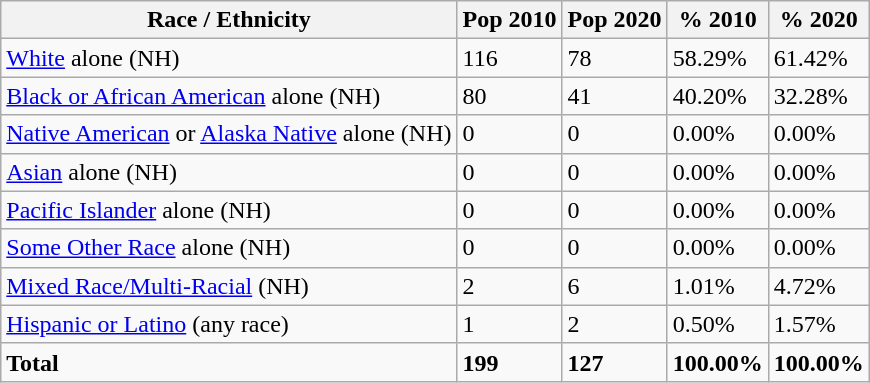<table class="wikitable">
<tr>
<th>Race / Ethnicity</th>
<th>Pop 2010</th>
<th>Pop 2020</th>
<th>% 2010</th>
<th>% 2020</th>
</tr>
<tr>
<td><a href='#'>White</a> alone (NH)</td>
<td>116</td>
<td>78</td>
<td>58.29%</td>
<td>61.42%</td>
</tr>
<tr>
<td><a href='#'>Black or African American</a> alone (NH)</td>
<td>80</td>
<td>41</td>
<td>40.20%</td>
<td>32.28%</td>
</tr>
<tr>
<td><a href='#'>Native American</a> or <a href='#'>Alaska Native</a> alone (NH)</td>
<td>0</td>
<td>0</td>
<td>0.00%</td>
<td>0.00%</td>
</tr>
<tr>
<td><a href='#'>Asian</a> alone (NH)</td>
<td>0</td>
<td>0</td>
<td>0.00%</td>
<td>0.00%</td>
</tr>
<tr>
<td><a href='#'>Pacific Islander</a> alone (NH)</td>
<td>0</td>
<td>0</td>
<td>0.00%</td>
<td>0.00%</td>
</tr>
<tr>
<td><a href='#'>Some Other Race</a> alone (NH)</td>
<td>0</td>
<td>0</td>
<td>0.00%</td>
<td>0.00%</td>
</tr>
<tr>
<td><a href='#'>Mixed Race/Multi-Racial</a> (NH)</td>
<td>2</td>
<td>6</td>
<td>1.01%</td>
<td>4.72%</td>
</tr>
<tr>
<td><a href='#'>Hispanic or Latino</a> (any race)</td>
<td>1</td>
<td>2</td>
<td>0.50%</td>
<td>1.57%</td>
</tr>
<tr>
<td><strong>Total</strong></td>
<td><strong>199</strong></td>
<td><strong>127</strong></td>
<td><strong>100.00%</strong></td>
<td><strong>100.00%</strong></td>
</tr>
</table>
